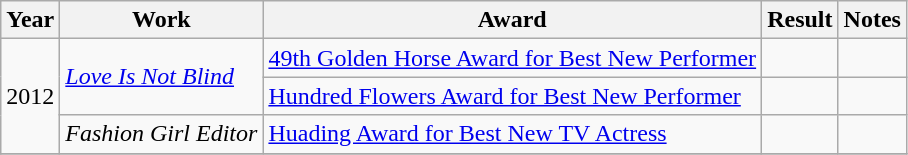<table class="wikitable">
<tr>
<th>Year</th>
<th>Work</th>
<th>Award</th>
<th>Result</th>
<th>Notes</th>
</tr>
<tr>
<td rowspan="3">2012</td>
<td rowspan="2"><em><a href='#'>Love Is Not Blind</a></em></td>
<td><a href='#'>49th Golden Horse Award for Best New Performer</a></td>
<td></td>
<td></td>
</tr>
<tr>
<td><a href='#'>Hundred Flowers Award for Best New Performer</a></td>
<td></td>
<td></td>
</tr>
<tr>
<td><em>Fashion Girl Editor</em></td>
<td><a href='#'>Huading Award for Best New TV Actress</a></td>
<td></td>
<td></td>
</tr>
<tr>
</tr>
</table>
